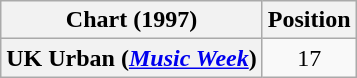<table class="wikitable plainrowheaders" style="text-align:center">
<tr>
<th>Chart (1997)</th>
<th>Position</th>
</tr>
<tr>
<th scope="row">UK Urban (<em><a href='#'>Music Week</a></em>)</th>
<td>17</td>
</tr>
</table>
